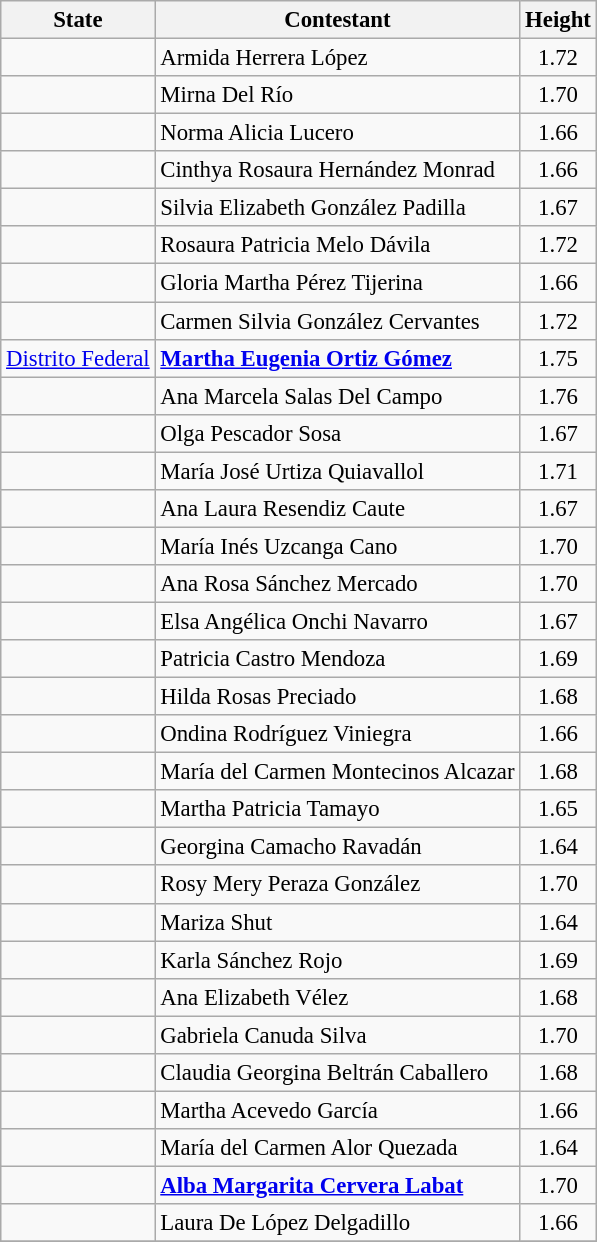<table class="wikitable sortable" style="font-size: 95%;">
<tr>
<th>State</th>
<th>Contestant</th>
<th>Height</th>
</tr>
<tr>
<td><strong></strong></td>
<td>Armida Herrera López</td>
<td align="center">1.72</td>
</tr>
<tr>
<td><strong></strong></td>
<td>Mirna Del Río</td>
<td align="center">1.70</td>
</tr>
<tr>
<td><strong></strong></td>
<td>Norma Alicia Lucero</td>
<td align="center">1.66</td>
</tr>
<tr>
<td><strong></strong></td>
<td>Cinthya Rosaura Hernández Monrad</td>
<td align="center">1.66</td>
</tr>
<tr>
<td><strong></strong></td>
<td>Silvia Elizabeth González Padilla</td>
<td align="center">1.67</td>
</tr>
<tr>
<td><strong></strong></td>
<td>Rosaura Patricia Melo Dávila</td>
<td align="center">1.72</td>
</tr>
<tr>
<td><strong></strong></td>
<td>Gloria Martha Pérez Tijerina</td>
<td align="center">1.66</td>
</tr>
<tr>
<td><strong></strong></td>
<td>Carmen Silvia González Cervantes</td>
<td align="center">1.72</td>
</tr>
<tr>
<td><strong></strong> <a href='#'>Distrito Federal</a></td>
<td><strong><a href='#'>Martha Eugenia Ortiz Gómez</a></strong></td>
<td align="center">1.75</td>
</tr>
<tr>
<td><strong></strong></td>
<td>Ana Marcela Salas Del Campo</td>
<td align="center">1.76</td>
</tr>
<tr>
<td><strong></strong></td>
<td>Olga Pescador Sosa</td>
<td align="center">1.67</td>
</tr>
<tr>
<td><strong></strong></td>
<td>María José Urtiza Quiavallol</td>
<td align="center">1.71</td>
</tr>
<tr>
<td><strong></strong></td>
<td>Ana Laura Resendiz Caute</td>
<td align="center">1.67</td>
</tr>
<tr>
<td><strong></strong></td>
<td>María Inés Uzcanga Cano</td>
<td align="center">1.70</td>
</tr>
<tr>
<td><strong></strong></td>
<td>Ana Rosa Sánchez Mercado</td>
<td align="center">1.70</td>
</tr>
<tr>
<td><strong></strong></td>
<td>Elsa Angélica Onchi Navarro</td>
<td align="center">1.67</td>
</tr>
<tr>
<td><strong></strong></td>
<td>Patricia Castro Mendoza</td>
<td align="center">1.69</td>
</tr>
<tr>
<td><strong></strong></td>
<td>Hilda Rosas Preciado</td>
<td align="center">1.68</td>
</tr>
<tr>
<td><strong></strong></td>
<td>Ondina Rodríguez Viniegra</td>
<td align="center">1.66</td>
</tr>
<tr>
<td><strong></strong></td>
<td>María del Carmen Montecinos Alcazar</td>
<td align="center">1.68</td>
</tr>
<tr>
<td><strong></strong></td>
<td>Martha Patricia Tamayo</td>
<td align="center">1.65</td>
</tr>
<tr>
<td><strong></strong></td>
<td>Georgina Camacho Ravadán</td>
<td align="center">1.64</td>
</tr>
<tr>
<td><strong></strong></td>
<td>Rosy Mery Peraza González</td>
<td align="center">1.70</td>
</tr>
<tr>
<td><strong></strong></td>
<td>Mariza Shut</td>
<td align="center">1.64</td>
</tr>
<tr>
<td><strong></strong></td>
<td>Karla Sánchez Rojo</td>
<td align="center">1.69</td>
</tr>
<tr>
<td><strong></strong></td>
<td>Ana Elizabeth Vélez</td>
<td align="center">1.68</td>
</tr>
<tr>
<td><strong></strong></td>
<td>Gabriela Canuda Silva</td>
<td align="center">1.70</td>
</tr>
<tr>
<td><strong></strong></td>
<td>Claudia Georgina Beltrán Caballero</td>
<td align="center">1.68</td>
</tr>
<tr>
<td><strong></strong></td>
<td>Martha Acevedo García</td>
<td align="center">1.66</td>
</tr>
<tr>
<td><strong></strong></td>
<td>María del Carmen Alor Quezada</td>
<td align="center">1.64</td>
</tr>
<tr>
<td><strong></strong></td>
<td><strong><a href='#'>Alba Margarita Cervera Labat</a></strong></td>
<td align="center">1.70</td>
</tr>
<tr>
<td><strong></strong></td>
<td>Laura De López Delgadillo</td>
<td align="center">1.66</td>
</tr>
<tr>
</tr>
</table>
